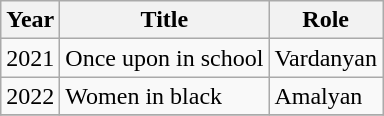<table class="wikitable sortable">
<tr>
<th>Year</th>
<th>Title</th>
<th class="unsortable">Role</th>
</tr>
<tr>
<td>2021</td>
<td>Once upon in school </td>
<td>Vardanyan</td>
</tr>
<tr>
<td>2022</td>
<td>Women in black </td>
<td>Amalyan</td>
</tr>
<tr>
</tr>
</table>
